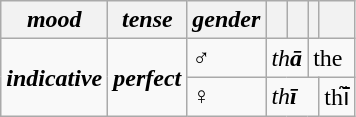<table class="wikitable">
<tr>
<th><em>mood</em></th>
<th><em>tense</em></th>
<th><em>gender</em></th>
<th></th>
<th></th>
<th></th>
<th></th>
</tr>
<tr>
<td rowspan="2"><strong><em>indicative</em></strong></td>
<td rowspan="2"><strong><em>perfect</em></strong></td>
<td>♂</td>
<td colspan="2"><em>th<strong>ā<strong><em></td>
<td colspan="2"></em>th</strong>e</em></strong></td>
</tr>
<tr>
<td>♀</td>
<td colspan="3"><em>th<strong>ī<strong><em></td>
<td></em>th</strong>ī̃</em></strong></td>
</tr>
</table>
